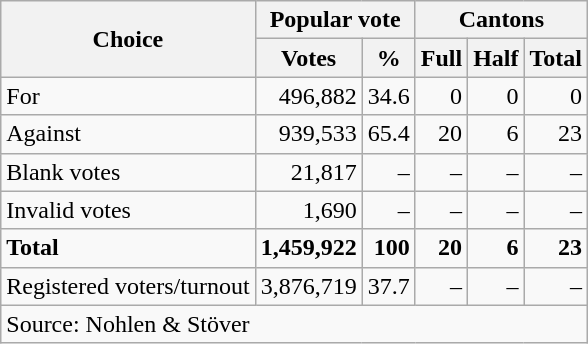<table class=wikitable style=text-align:right>
<tr>
<th rowspan=2>Choice</th>
<th colspan=2>Popular vote</th>
<th colspan=3>Cantons</th>
</tr>
<tr>
<th>Votes</th>
<th>%</th>
<th>Full</th>
<th>Half</th>
<th>Total</th>
</tr>
<tr>
<td align=left>For</td>
<td>496,882</td>
<td>34.6</td>
<td>0</td>
<td>0</td>
<td>0</td>
</tr>
<tr>
<td align=left>Against</td>
<td>939,533</td>
<td>65.4</td>
<td>20</td>
<td>6</td>
<td>23</td>
</tr>
<tr>
<td align=left>Blank votes</td>
<td>21,817</td>
<td>–</td>
<td>–</td>
<td>–</td>
<td>–</td>
</tr>
<tr>
<td align=left>Invalid votes</td>
<td>1,690</td>
<td>–</td>
<td>–</td>
<td>–</td>
<td>–</td>
</tr>
<tr>
<td align=left><strong>Total</strong></td>
<td><strong>1,459,922</strong></td>
<td><strong>100</strong></td>
<td><strong>20</strong></td>
<td><strong>6</strong></td>
<td><strong>23</strong></td>
</tr>
<tr>
<td align=left>Registered voters/turnout</td>
<td>3,876,719</td>
<td>37.7</td>
<td>–</td>
<td>–</td>
<td>–</td>
</tr>
<tr>
<td align=left colspan=11>Source: Nohlen & Stöver</td>
</tr>
</table>
